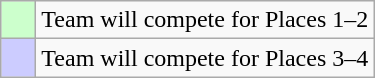<table class="wikitable">
<tr>
<td style="background: #ccffcc;">    </td>
<td>Team will compete for Places 1–2</td>
</tr>
<tr>
<td style="background: #ccccff;">    </td>
<td>Team will compete for Places 3–4</td>
</tr>
</table>
